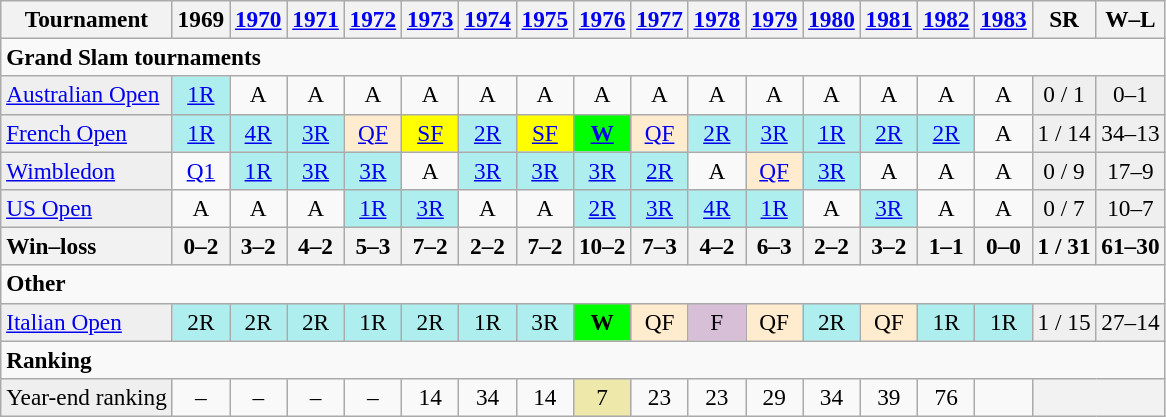<table class=wikitable style=text-align:center;font-size:97%>
<tr>
<th>Tournament</th>
<th>1969</th>
<th><a href='#'>1970</a></th>
<th><a href='#'>1971</a></th>
<th><a href='#'>1972</a></th>
<th><a href='#'>1973</a></th>
<th><a href='#'>1974</a></th>
<th><a href='#'>1975</a></th>
<th><a href='#'>1976</a></th>
<th><a href='#'>1977</a></th>
<th><a href='#'>1978</a></th>
<th><a href='#'>1979</a></th>
<th><a href='#'>1980</a></th>
<th><a href='#'>1981</a></th>
<th><a href='#'>1982</a></th>
<th><a href='#'>1983</a></th>
<th>SR</th>
<th>W–L</th>
</tr>
<tr>
<td colspan=21 align=left><strong>Grand Slam tournaments</strong></td>
</tr>
<tr>
<td style="background:#efefef;" align=left><a href='#'>Australian Open</a></td>
<td style="background:#afeeee;"><a href='#'>1R</a></td>
<td>A</td>
<td>A</td>
<td>A</td>
<td>A</td>
<td>A</td>
<td>A</td>
<td>A</td>
<td>A</td>
<td>A</td>
<td>A</td>
<td>A</td>
<td>A</td>
<td>A</td>
<td>A</td>
<td style="background:#efefef;">0 / 1</td>
<td style="background:#efefef;">0–1</td>
</tr>
<tr>
<td style="background:#efefef;" align=left><a href='#'>French Open</a></td>
<td style="background:#afeeee;"><a href='#'>1R</a></td>
<td style="background:#afeeee;"><a href='#'>4R</a></td>
<td style="background:#afeeee;"><a href='#'>3R</a></td>
<td style="background:#ffebcd;"><a href='#'>QF</a></td>
<td style="background:yellow;"><a href='#'>SF</a></td>
<td style="background:#afeeee;"><a href='#'>2R</a></td>
<td style="background:yellow;"><a href='#'>SF</a></td>
<td style="background:lime;"><strong><a href='#'>W</a></strong></td>
<td style="background:#ffebcd;"><a href='#'>QF</a></td>
<td style="background:#afeeee;"><a href='#'>2R</a></td>
<td style="background:#afeeee;"><a href='#'>3R</a></td>
<td style="background:#afeeee;"><a href='#'>1R</a></td>
<td style="background:#afeeee;"><a href='#'>2R</a></td>
<td style="background:#afeeee;"><a href='#'>2R</a></td>
<td>A</td>
<td style="background:#efefef;">1 / 14</td>
<td style="background:#efefef;">34–13</td>
</tr>
<tr>
<td style="background:#efefef;" align=left><a href='#'>Wimbledon</a></td>
<td><a href='#'>Q1</a></td>
<td style="background:#afeeee;"><a href='#'>1R</a></td>
<td style="background:#afeeee;"><a href='#'>3R</a></td>
<td style="background:#afeeee;"><a href='#'>3R</a></td>
<td>A</td>
<td style="background:#afeeee;"><a href='#'>3R</a></td>
<td style="background:#afeeee;"><a href='#'>3R</a></td>
<td style="background:#afeeee;"><a href='#'>3R</a></td>
<td style="background:#afeeee;"><a href='#'>2R</a></td>
<td>A</td>
<td style="background:#ffebcd;"><a href='#'>QF</a></td>
<td style="background:#afeeee;"><a href='#'>3R</a></td>
<td>A</td>
<td>A</td>
<td>A</td>
<td style="background:#efefef;">0 / 9</td>
<td style="background:#efefef;">17–9</td>
</tr>
<tr>
<td style="background:#efefef;" align=left><a href='#'>US Open</a></td>
<td>A</td>
<td>A</td>
<td>A</td>
<td style="background:#afeeee;"><a href='#'>1R</a></td>
<td style="background:#afeeee;"><a href='#'>3R</a></td>
<td>A</td>
<td>A</td>
<td style="background:#afeeee;"><a href='#'>2R</a></td>
<td style="background:#afeeee;"><a href='#'>3R</a></td>
<td style="background:#afeeee;"><a href='#'>4R</a></td>
<td style="background:#afeeee;"><a href='#'>1R</a></td>
<td>A</td>
<td style="background:#afeeee;"><a href='#'>3R</a></td>
<td>A</td>
<td>A</td>
<td style="background:#efefef;">0 / 7</td>
<td style="background:#efefef;">10–7</td>
</tr>
<tr>
<th style=text-align:left>Win–loss</th>
<th>0–2</th>
<th>3–2</th>
<th>4–2</th>
<th>5–3</th>
<th>7–2</th>
<th>2–2</th>
<th>7–2</th>
<th>10–2</th>
<th>7–3</th>
<th>4–2</th>
<th>6–3</th>
<th>2–2</th>
<th>3–2</th>
<th>1–1</th>
<th>0–0</th>
<th>1 / 31</th>
<th>61–30</th>
</tr>
<tr>
<td colspan=21 align=left><strong>Other</strong></td>
</tr>
<tr>
<td style="background:#efefef;" align=left><a href='#'>Italian Open</a></td>
<td style="background:#afeeee;">2R</td>
<td style="background:#afeeee;">2R</td>
<td style="background:#afeeee;">2R</td>
<td style="background:#afeeee;">1R</td>
<td style="background:#afeeee;">2R</td>
<td style="background:#afeeee;">1R</td>
<td style="background:#afeeee;">3R</td>
<td style="background:lime;"><strong>W</strong></td>
<td style="background:#ffebcd;">QF</td>
<td style="background:thistle;">F</td>
<td style="background:#ffebcd;">QF</td>
<td style="background:#afeeee;">2R</td>
<td style="background:#ffebcd;">QF</td>
<td style="background:#afeeee;">1R</td>
<td style="background:#afeeee;">1R</td>
<td style="background:#efefef;">1 / 15</td>
<td style="background:#efefef;">27–14</td>
</tr>
<tr>
<td colspan=21 align=left><strong>Ranking</strong></td>
</tr>
<tr>
<td style="background:#EFEFEF;" align=left>Year-end ranking</td>
<td>–</td>
<td>–</td>
<td>–</td>
<td>–</td>
<td>14</td>
<td>34</td>
<td>14</td>
<td style="background:#EEE8AA;">7</td>
<td>23</td>
<td>23</td>
<td>29</td>
<td>34</td>
<td>39</td>
<td>76</td>
<td></td>
<th colspan=2></th>
</tr>
</table>
